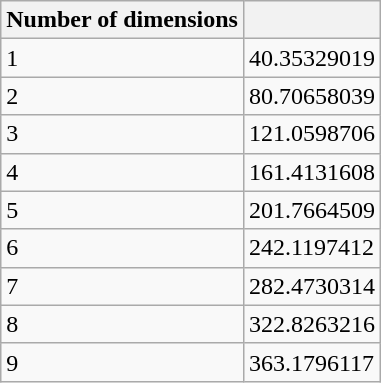<table class="wikitable">
<tr>
<th>Number of dimensions</th>
<th><br></th>
</tr>
<tr style="vertical-align:bottom;">
<td>1</td>
<td>40.35329019</td>
</tr>
<tr style="vertical-align:bottom;">
<td>2</td>
<td>80.70658039</td>
</tr>
<tr style="vertical-align:bottom;">
<td>3</td>
<td>121.0598706</td>
</tr>
<tr style="vertical-align:bottom;">
<td>4</td>
<td>161.4131608</td>
</tr>
<tr style="vertical-align:bottom;">
<td>5</td>
<td>201.7664509</td>
</tr>
<tr style="vertical-align:bottom;">
<td>6</td>
<td>242.1197412</td>
</tr>
<tr style="vertical-align:bottom;">
<td>7</td>
<td>282.4730314</td>
</tr>
<tr style="vertical-align:bottom;">
<td>8</td>
<td>322.8263216</td>
</tr>
<tr style="vertical-align:bottom;">
<td>9</td>
<td>363.1796117</td>
</tr>
</table>
